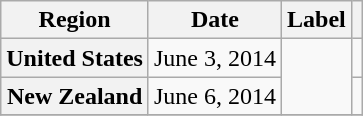<table class="wikitable plainrowheaders">
<tr>
<th scope="col">Region</th>
<th scope="col">Date</th>
<th scope="col">Label</th>
<th scope="col"></th>
</tr>
<tr>
<th scope="row">United States</th>
<td>June 3, 2014</td>
<td rowspan="2"></td>
<td></td>
</tr>
<tr>
<th scope="row">New Zealand</th>
<td>June 6, 2014</td>
<td></td>
</tr>
<tr>
</tr>
</table>
